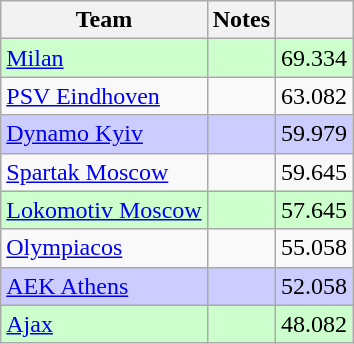<table class="wikitable" style="float:left; margin-right:1em">
<tr>
<th>Team</th>
<th>Notes</th>
<th></th>
</tr>
<tr bgcolor=#ccffcc>
<td> <a href='#'>Milan</a></td>
<td></td>
<td align=right>69.334</td>
</tr>
<tr>
<td> <a href='#'>PSV Eindhoven</a></td>
<td></td>
<td align=right>63.082</td>
</tr>
<tr bgcolor=#ccccff>
<td> <a href='#'>Dynamo Kyiv</a></td>
<td></td>
<td align=right>59.979</td>
</tr>
<tr>
<td> <a href='#'>Spartak Moscow</a></td>
<td></td>
<td align=right>59.645</td>
</tr>
<tr bgcolor=#ccffcc>
<td> <a href='#'>Lokomotiv Moscow</a></td>
<td></td>
<td align=right>57.645</td>
</tr>
<tr>
<td> <a href='#'>Olympiacos</a></td>
<td></td>
<td align=right>55.058</td>
</tr>
<tr bgcolor=#ccccff>
<td> <a href='#'>AEK Athens</a></td>
<td></td>
<td align=right>52.058</td>
</tr>
<tr bgcolor=#ccffcc>
<td> <a href='#'>Ajax</a></td>
<td></td>
<td align=right>48.082</td>
</tr>
</table>
